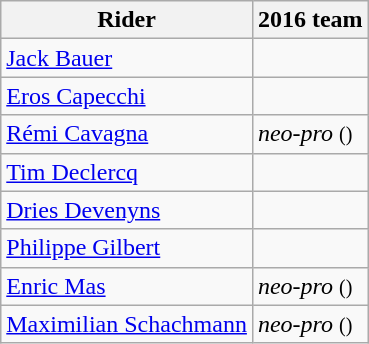<table class="wikitable">
<tr>
<th>Rider</th>
<th>2016 team</th>
</tr>
<tr>
<td><a href='#'>Jack Bauer</a></td>
<td></td>
</tr>
<tr>
<td><a href='#'>Eros Capecchi</a></td>
<td></td>
</tr>
<tr>
<td><a href='#'>Rémi Cavagna</a></td>
<td><em>neo-pro</em> <small>()</small></td>
</tr>
<tr>
<td><a href='#'>Tim Declercq</a></td>
<td></td>
</tr>
<tr>
<td><a href='#'>Dries Devenyns</a></td>
<td></td>
</tr>
<tr>
<td><a href='#'>Philippe Gilbert</a></td>
<td></td>
</tr>
<tr>
<td><a href='#'>Enric Mas</a></td>
<td><em>neo-pro</em> <small>()</small></td>
</tr>
<tr>
<td><a href='#'>Maximilian Schachmann</a></td>
<td><em>neo-pro</em> <small>()</small></td>
</tr>
</table>
